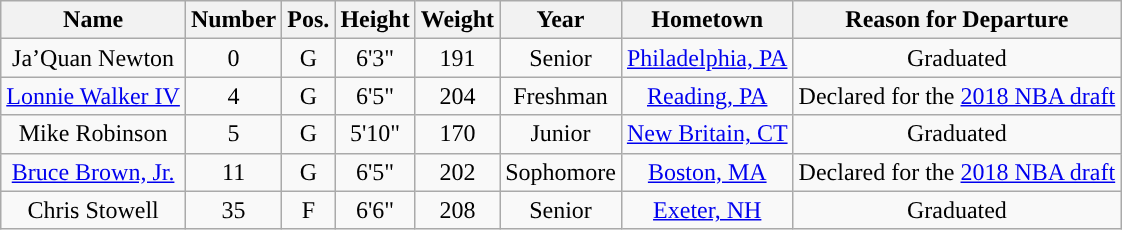<table class="wikitable sortable" border="1" style="text-align:center;">
<tr align=center>
<th>Name</th>
<th>Number</th>
<th>Pos.</th>
<th>Height</th>
<th>Weight</th>
<th>Year</th>
<th>Hometown</th>
<th>Reason for Departure</th>
</tr>
<tr>
<td>Ja’Quan Newton</td>
<td>0</td>
<td>G</td>
<td>6'3"</td>
<td>191</td>
<td>Senior</td>
<td><a href='#'>Philadelphia, PA</a></td>
<td>Graduated</td>
</tr>
<tr>
<td><a href='#'>Lonnie Walker IV</a></td>
<td>4</td>
<td>G</td>
<td>6'5"</td>
<td>204</td>
<td>Freshman</td>
<td><a href='#'>Reading, PA</a></td>
<td>Declared for the <a href='#'>2018 NBA draft</a></td>
</tr>
<tr>
<td>Mike Robinson</td>
<td>5</td>
<td>G</td>
<td>5'10"</td>
<td>170</td>
<td>Junior</td>
<td><a href='#'>New Britain, CT</a></td>
<td>Graduated</td>
</tr>
<tr>
<td><a href='#'>Bruce Brown, Jr.</a></td>
<td>11</td>
<td>G</td>
<td>6'5"</td>
<td>202</td>
<td>Sophomore</td>
<td><a href='#'>Boston, MA</a></td>
<td>Declared for the <a href='#'>2018 NBA draft</a></td>
</tr>
<tr>
<td>Chris Stowell</td>
<td>35</td>
<td>F</td>
<td>6'6"</td>
<td>208</td>
<td>Senior</td>
<td><a href='#'>Exeter, NH</a></td>
<td>Graduated</td>
</tr>
</table>
